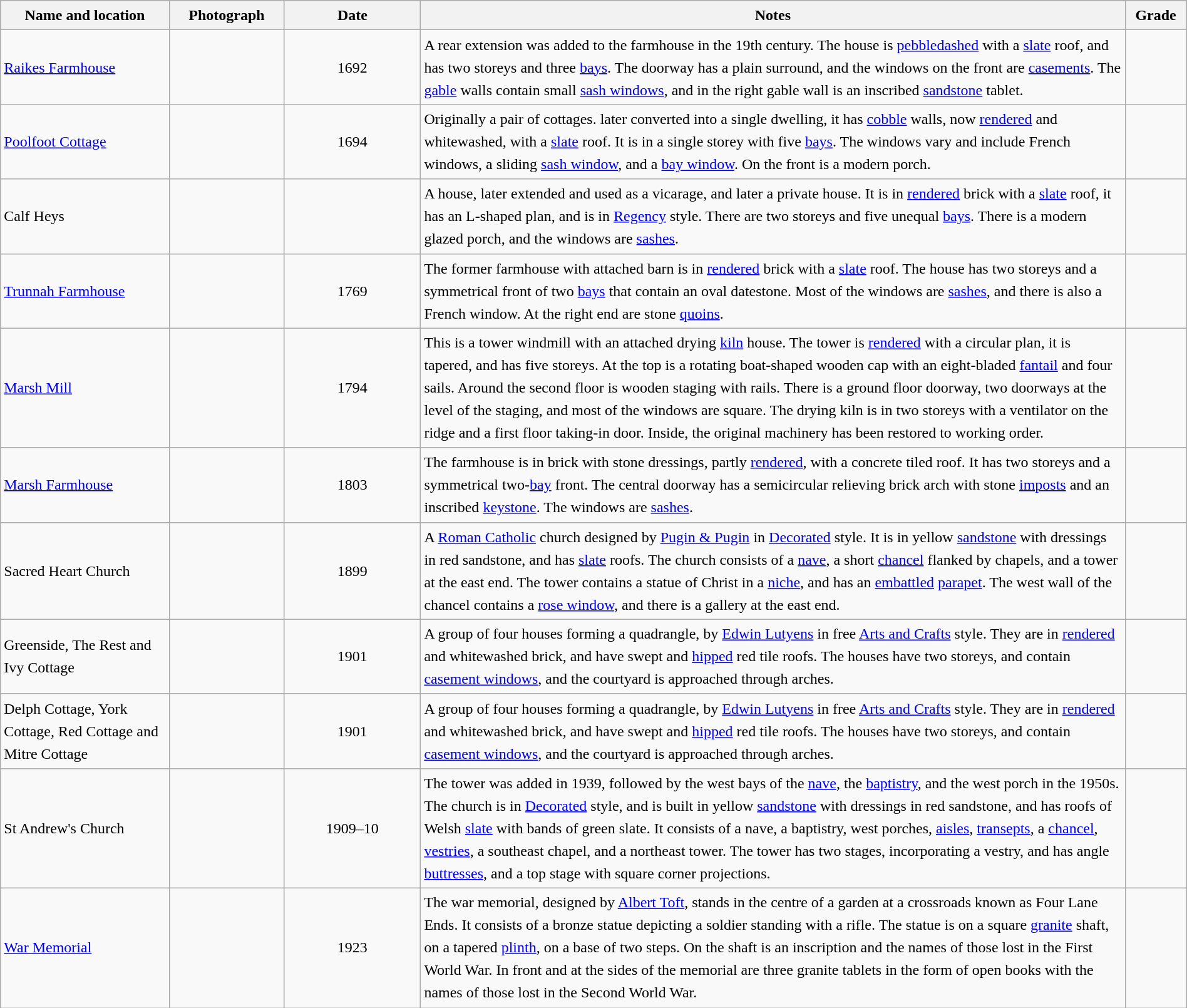<table class="wikitable sortable plainrowheaders" style="width:100%;border:0px;text-align:left;line-height:150%;">
<tr>
<th scope="col"  style="width:150px">Name and location</th>
<th scope="col"  style="width:100px" class="unsortable">Photograph</th>
<th scope="col"  style="width:120px">Date</th>
<th scope="col"  style="width:650px" class="unsortable">Notes</th>
<th scope="col"  style="width:50px">Grade</th>
</tr>
<tr>
<td><a href='#'>Raikes Farmhouse</a><br><small></small></td>
<td></td>
<td align="center">1692</td>
<td>A rear extension was added to the farmhouse in the 19th century.  The house is <a href='#'>pebbledashed</a> with a <a href='#'>slate</a> roof, and has two storeys and three <a href='#'>bays</a>.  The doorway has a plain surround, and the windows on the front are <a href='#'>casements</a>.  The <a href='#'>gable</a> walls contain small <a href='#'>sash windows</a>, and in the right gable wall is an inscribed <a href='#'>sandstone</a> tablet.</td>
<td align="center" ></td>
</tr>
<tr>
<td><a href='#'>Poolfoot Cottage</a><br><small></small></td>
<td></td>
<td align="center">1694</td>
<td>Originally a pair of cottages. later converted into a single dwelling, it has <a href='#'>cobble</a> walls, now <a href='#'>rendered</a> and whitewashed, with a <a href='#'>slate</a> roof.  It is in a single storey with five <a href='#'>bays</a>.  The windows vary and include French windows, a sliding <a href='#'>sash window</a>, and a <a href='#'>bay window</a>.  On the front is a modern porch.</td>
<td align="center" ></td>
</tr>
<tr>
<td>Calf Heys<br><small></small></td>
<td></td>
<td align="center"></td>
<td>A house, later extended and used as a vicarage, and later a private house.  It is in <a href='#'>rendered</a> brick with a <a href='#'>slate</a> roof, it has an L-shaped plan, and is in <a href='#'>Regency</a> style.  There are two storeys and five unequal <a href='#'>bays</a>.  There is a modern glazed porch, and the windows are <a href='#'>sashes</a>.</td>
<td align="center" ></td>
</tr>
<tr>
<td><a href='#'>Trunnah Farmhouse</a><br><small></small></td>
<td></td>
<td align="center">1769</td>
<td>The former farmhouse with attached barn is in <a href='#'>rendered</a> brick with a <a href='#'>slate</a> roof.  The house has two storeys and a symmetrical front of two <a href='#'>bays</a> that contain an oval datestone.  Most of the windows are <a href='#'>sashes</a>, and there is also a French window.  At the right end are stone <a href='#'>quoins</a>.</td>
<td align="center" ></td>
</tr>
<tr>
<td><a href='#'>Marsh Mill</a><br><small></small></td>
<td></td>
<td align="center">1794</td>
<td>This is a tower windmill with an attached drying <a href='#'>kiln</a> house.  The tower is <a href='#'>rendered</a> with a circular plan, it is tapered, and has five storeys.  At the top is a rotating boat-shaped wooden cap with an eight-bladed <a href='#'>fantail</a> and four sails.  Around the second floor is wooden staging with rails.  There is a ground floor doorway, two doorways at the level of the staging, and most of the windows are square.  The drying kiln is in two storeys with a ventilator on the ridge and a first floor taking-in door.  Inside, the original machinery has been restored to working order.</td>
<td align="center" ></td>
</tr>
<tr>
<td><a href='#'>Marsh Farmhouse</a><br><small></small></td>
<td></td>
<td align="center">1803</td>
<td>The farmhouse is in brick with stone dressings, partly <a href='#'>rendered</a>, with a concrete tiled roof.  It has two storeys and a symmetrical two-<a href='#'>bay</a> front.  The central doorway has a semicircular relieving brick arch with stone <a href='#'>imposts</a> and an inscribed <a href='#'>keystone</a>.  The windows are <a href='#'>sashes</a>.</td>
<td align="center" ></td>
</tr>
<tr>
<td>Sacred Heart Church<br><small></small></td>
<td></td>
<td align="center">1899</td>
<td>A <a href='#'>Roman Catholic</a> church designed by <a href='#'>Pugin & Pugin</a> in <a href='#'>Decorated</a> style.  It is in yellow <a href='#'>sandstone</a> with dressings in red sandstone, and has <a href='#'>slate</a> roofs.  The church consists of a <a href='#'>nave</a>, a short <a href='#'>chancel</a> flanked by chapels, and a tower at the east end.  The tower contains a statue of Christ in a <a href='#'>niche</a>, and has an <a href='#'>embattled</a> <a href='#'>parapet</a>.  The west wall of the chancel contains a <a href='#'>rose window</a>, and there is a gallery at the east end.</td>
<td align="center" ></td>
</tr>
<tr>
<td>Greenside, The Rest and Ivy Cottage<br><small></small></td>
<td></td>
<td align="center">1901</td>
<td>A group of four houses forming a quadrangle, by <a href='#'>Edwin Lutyens</a> in free <a href='#'>Arts and Crafts</a> style.  They are in <a href='#'>rendered</a> and whitewashed brick, and have swept and <a href='#'>hipped</a> red tile roofs.  The houses have two storeys, and contain <a href='#'>casement windows</a>, and the courtyard is approached through arches.</td>
<td align="center" ></td>
</tr>
<tr>
<td>Delph Cottage, York Cottage, Red Cottage and Mitre Cottage<br><small></small></td>
<td></td>
<td align="center">1901</td>
<td>A group of four houses forming a quadrangle, by <a href='#'>Edwin Lutyens</a> in free <a href='#'>Arts and Crafts</a> style.  They are in <a href='#'>rendered</a> and whitewashed brick, and have swept and <a href='#'>hipped</a> red tile roofs.  The houses have two storeys, and contain <a href='#'>casement windows</a>, and the courtyard is approached through arches.</td>
<td align="center" ></td>
</tr>
<tr>
<td>St Andrew's Church<br><small></small></td>
<td></td>
<td align="center">1909–10</td>
<td>The tower was added in 1939, followed by the west bays of the <a href='#'>nave</a>, the <a href='#'>baptistry</a>, and the west porch in the 1950s.  The church is in <a href='#'>Decorated</a> style, and is built in yellow <a href='#'>sandstone</a> with dressings in red sandstone, and has roofs of Welsh <a href='#'>slate</a> with bands of green slate.  It consists of a nave, a baptistry, west porches, <a href='#'>aisles</a>, <a href='#'>transepts</a>, a <a href='#'>chancel</a>, <a href='#'>vestries</a>, a southeast chapel, and a northeast tower.  The tower has two stages, incorporating a vestry, and has angle <a href='#'>buttresses</a>, and a top stage with square corner projections.</td>
<td align="center" ></td>
</tr>
<tr>
<td><a href='#'>War Memorial</a><br><small></small></td>
<td></td>
<td align="center">1923</td>
<td>The war memorial, designed by <a href='#'>Albert Toft</a>, stands in the centre of a garden at a crossroads known as Four Lane Ends.  It consists of a bronze statue depicting a soldier standing with a rifle.  The statue is on a square <a href='#'>granite</a> shaft, on a tapered <a href='#'>plinth</a>, on a base of two steps.  On the shaft is an inscription and the names of those lost in the First World War.  In front and at the sides of the memorial are three granite tablets in the form of open books with the names of those lost in the Second World War.</td>
<td align="center" ></td>
</tr>
<tr>
</tr>
</table>
